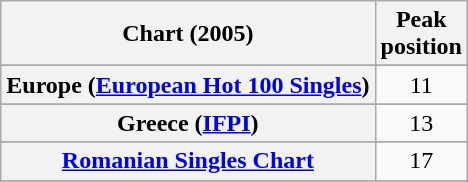<table class="wikitable sortable plainrowheaders" style="text-align:center;">
<tr>
<th>Chart (2005)</th>
<th>Peak<br>position</th>
</tr>
<tr>
</tr>
<tr>
</tr>
<tr>
</tr>
<tr>
</tr>
<tr>
</tr>
<tr>
</tr>
<tr>
<th scope="row">Europe (<a href='#'>European Hot 100 Singles</a>)</th>
<td>11</td>
</tr>
<tr>
</tr>
<tr>
<th scope="row">Greece (<a href='#'>IFPI</a>)</th>
<td>13</td>
</tr>
<tr>
</tr>
<tr>
</tr>
<tr>
</tr>
<tr>
<th scope="row"><a href='#'>Romanian Singles Chart</a></th>
<td style="text-align:center;">17</td>
</tr>
<tr>
</tr>
<tr>
</tr>
<tr>
</tr>
<tr>
</tr>
<tr>
</tr>
<tr>
</tr>
<tr>
</tr>
</table>
